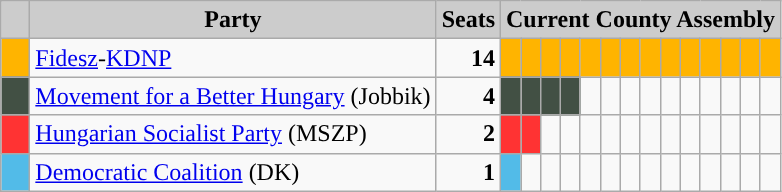<table class="wikitable">
<tr>
<th style="background:#ccc">   </th>
<th style="background:#ccc">Party</th>
<th style="background:#ccc">Seats</th>
<th style="background:#ccc" colspan="14">Current County Assembly</th>
</tr>
<tr>
<td style="background-color: #FFB400"> </td>
<td><a href='#'>Fidesz</a>-<a href='#'>KDNP</a></td>
<td style="text-align: right"><strong>14</strong></td>
<td style="background-color: #FFB400"> </td>
<td style="background-color: #FFB400"> </td>
<td style="background-color: #FFB400"> </td>
<td style="background-color: #FFB400"> </td>
<td style="background-color: #FFB400"> </td>
<td style="background-color: #FFB400"> </td>
<td style="background-color: #FFB400"> </td>
<td style="background-color: #FFB400"> </td>
<td style="background-color: #FFB400"> </td>
<td style="background-color: #FFB400"> </td>
<td style="background-color: #FFB400"> </td>
<td style="background-color: #FFB400"> </td>
<td style="background-color: #FFB400"> </td>
<td style="background-color: #FFB400"> </td>
</tr>
<tr>
<td style="background-color: #425044"> </td>
<td><a href='#'>Movement for a Better Hungary</a> (Jobbik)</td>
<td style="text-align: right"><strong>4</strong></td>
<td style="background-color: #425044"> </td>
<td style="background-color: #425044"> </td>
<td style="background-color: #425044"> </td>
<td style="background-color: #425044"> </td>
<td> </td>
<td> </td>
<td> </td>
<td> </td>
<td> </td>
<td> </td>
<td> </td>
<td> </td>
<td> </td>
<td> </td>
</tr>
<tr>
<td style="background-color: #FF3333"> </td>
<td><a href='#'>Hungarian Socialist Party</a> (MSZP)</td>
<td style="text-align: right"><strong>2</strong></td>
<td style="background-color: #FF3333"> </td>
<td style="background-color: #FF3333"> </td>
<td> </td>
<td> </td>
<td> </td>
<td> </td>
<td> </td>
<td> </td>
<td> </td>
<td> </td>
<td> </td>
<td> </td>
<td> </td>
<td> </td>
</tr>
<tr>
<td style="background-color: #52BBE8"> </td>
<td><a href='#'>Democratic Coalition</a> (DK)</td>
<td style="text-align: right"><strong>1</strong></td>
<td style="background-color: #52BBE8"> </td>
<td> </td>
<td> </td>
<td> </td>
<td> </td>
<td> </td>
<td> </td>
<td> </td>
<td> </td>
<td> </td>
<td> </td>
<td> </td>
<td> </td>
<td> </td>
</tr>
</table>
